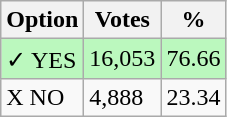<table class="wikitable">
<tr>
<th>Option</th>
<th>Votes</th>
<th>%</th>
</tr>
<tr>
<td style=background:#bbf8be>✓ YES</td>
<td style=background:#bbf8be>16,053</td>
<td style=background:#bbf8be>76.66</td>
</tr>
<tr>
<td>X NO</td>
<td>4,888</td>
<td>23.34</td>
</tr>
</table>
